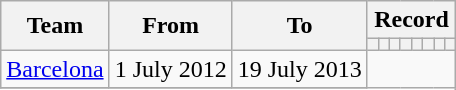<table class="wikitable" style="text-align: center">
<tr>
<th rowspan="2">Team</th>
<th rowspan="2">From</th>
<th rowspan="2">To</th>
<th colspan="8">Record</th>
</tr>
<tr>
<th></th>
<th></th>
<th></th>
<th></th>
<th></th>
<th></th>
<th></th>
<th></th>
</tr>
<tr>
<td><a href='#'>Barcelona</a></td>
<td>1 July 2012</td>
<td>19 July 2013<br></td>
</tr>
<tr>
</tr>
</table>
